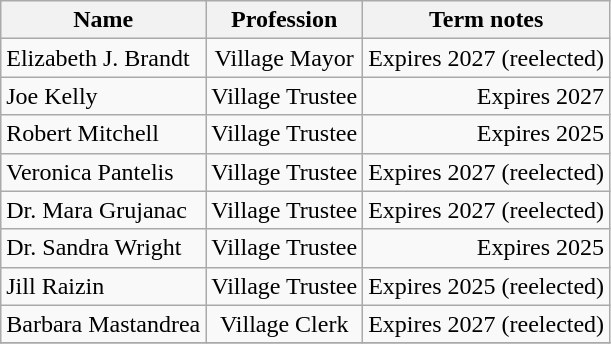<table class="wikitable sortable">
<tr>
<th align="left">Name</th>
<th>Profession</th>
<th align="right">Term notes</th>
</tr>
<tr>
<td>Elizabeth J. Brandt</td>
<td align="center">Village Mayor</td>
<td align="right">Expires 2027 (reelected)</td>
</tr>
<tr>
<td>Joe Kelly</td>
<td align="center">Village Trustee</td>
<td align="right">Expires 2027 </td>
</tr>
<tr>
<td>Robert Mitchell</td>
<td align="center">Village Trustee</td>
<td align= "right">Expires 2025 </td>
</tr>
<tr>
<td>Veronica Pantelis</td>
<td align="center">Village Trustee</td>
<td align="right">Expires 2027 (reelected) </td>
</tr>
<tr>
<td>Dr. Mara Grujanac</td>
<td align="center">Village Trustee</td>
<td align="right">Expires 2027 (reelected) </td>
</tr>
<tr>
<td>Dr. Sandra Wright</td>
<td align="center">Village Trustee</td>
<td align="right">Expires 2025 </td>
</tr>
<tr>
<td>Jill Raizin</td>
<td align="center">Village Trustee</td>
<td align="right">Expires 2025 (reelected) </td>
</tr>
<tr>
<td>Barbara Mastandrea</td>
<td align="center">Village Clerk</td>
<td align="right">Expires 2027 (reelected)</td>
</tr>
<tr>
</tr>
</table>
